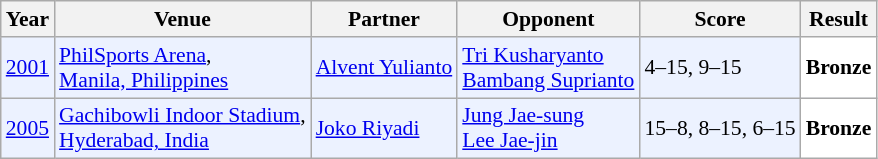<table class="sortable wikitable" style="font-size: 90%">
<tr>
<th>Year</th>
<th>Venue</th>
<th>Partner</th>
<th>Opponent</th>
<th>Score</th>
<th>Result</th>
</tr>
<tr style="background:#ECF2FF">
<td align="center"><a href='#'>2001</a></td>
<td align="left"><a href='#'>PhilSports Arena</a>,<br><a href='#'>Manila, Philippines</a></td>
<td align="left"> <a href='#'>Alvent Yulianto</a></td>
<td align="left"> <a href='#'>Tri Kusharyanto</a> <br>  <a href='#'>Bambang Suprianto</a></td>
<td align="left">4–15, 9–15</td>
<td style="text-align:left; background:white"> <strong>Bronze</strong></td>
</tr>
<tr style="background:#ECF2FF">
<td align="center"><a href='#'>2005</a></td>
<td align="left"><a href='#'>Gachibowli Indoor Stadium</a>,<br><a href='#'>Hyderabad, India</a></td>
<td align="left"> <a href='#'>Joko Riyadi</a></td>
<td align="left"> <a href='#'>Jung Jae-sung</a> <br>  <a href='#'>Lee Jae-jin</a></td>
<td align="left">15–8, 8–15, 6–15</td>
<td style="text-align:left; background:white"> <strong>Bronze</strong></td>
</tr>
</table>
